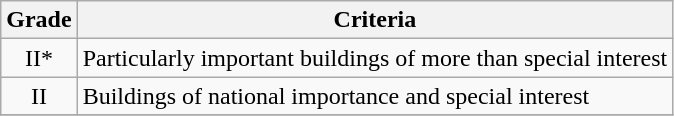<table class="wikitable" border="1">
<tr>
<th>Grade</th>
<th>Criteria</th>
</tr>
<tr>
<td align="center" >II*</td>
<td>Particularly important buildings of more than special interest</td>
</tr>
<tr>
<td align="center" >II</td>
<td>Buildings of national importance and special interest</td>
</tr>
<tr>
</tr>
</table>
